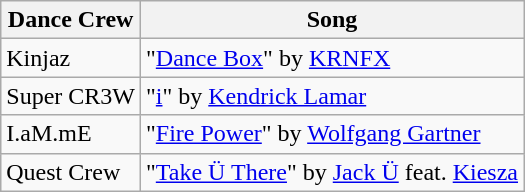<table class="wikitable">
<tr>
<th>Dance Crew</th>
<th>Song</th>
</tr>
<tr>
<td>Kinjaz</td>
<td>"<a href='#'>Dance Box</a>" by <a href='#'>KRNFX</a></td>
</tr>
<tr>
<td>Super CR3W</td>
<td>"<a href='#'>i</a>" by <a href='#'>Kendrick Lamar</a></td>
</tr>
<tr>
<td>I.aM.mE</td>
<td>"<a href='#'>Fire Power</a>" by <a href='#'>Wolfgang Gartner</a></td>
</tr>
<tr>
<td>Quest Crew</td>
<td>"<a href='#'>Take Ü There</a>" by <a href='#'>Jack Ü</a> feat. <a href='#'>Kiesza</a></td>
</tr>
</table>
